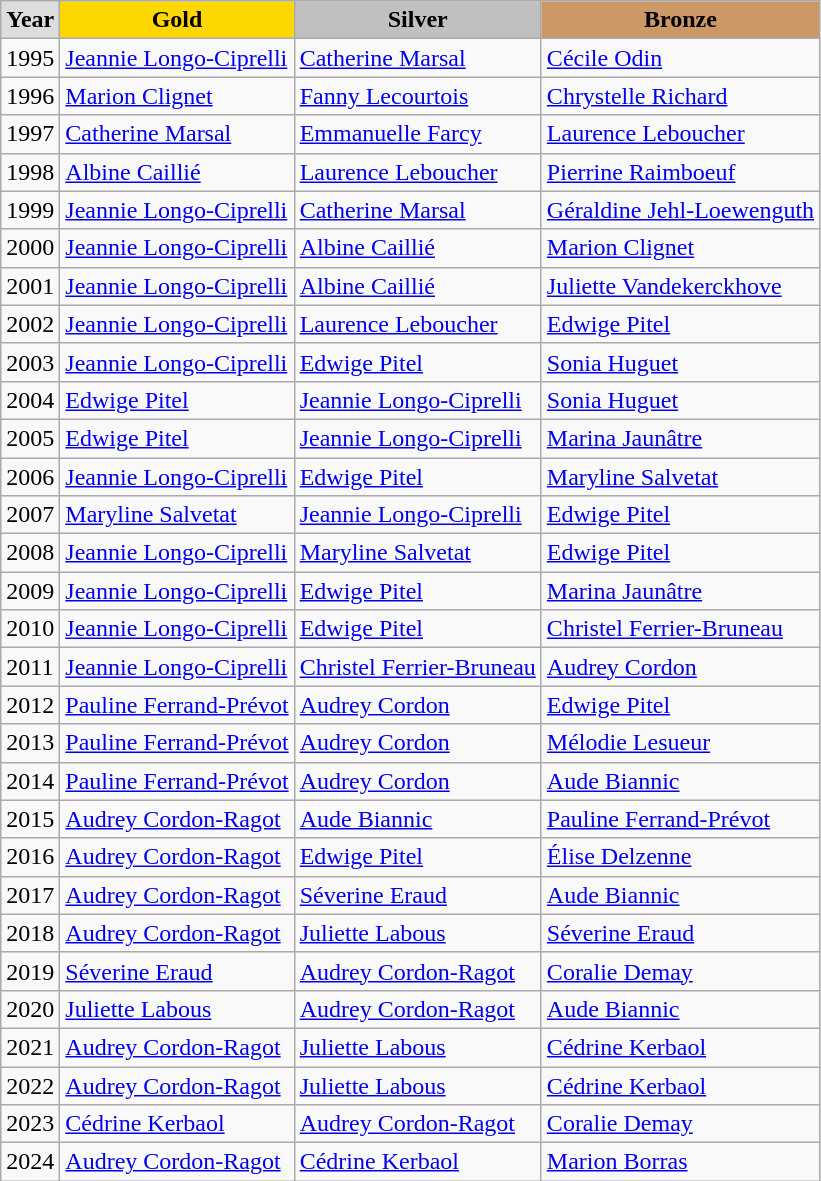<table class="wikitable" style="text-align:left;">
<tr>
<td style="background:#DDDDDD; font-weight:bold; text-align:center;">Year</td>
<td style="background:gold; font-weight:bold; text-align:center;">Gold</td>
<td style="background:silver; font-weight:bold; text-align:center;">Silver</td>
<td style="background:#cc9966; font-weight:bold; text-align:center;">Bronze</td>
</tr>
<tr>
<td>1995</td>
<td><a href='#'>Jeannie Longo-Ciprelli</a></td>
<td><a href='#'>Catherine Marsal</a></td>
<td><a href='#'>Cécile Odin</a></td>
</tr>
<tr>
<td>1996</td>
<td><a href='#'>Marion Clignet</a></td>
<td><a href='#'>Fanny Lecourtois</a></td>
<td><a href='#'>Chrystelle Richard</a></td>
</tr>
<tr>
<td>1997</td>
<td><a href='#'>Catherine Marsal</a></td>
<td><a href='#'>Emmanuelle Farcy</a></td>
<td><a href='#'>Laurence Leboucher</a></td>
</tr>
<tr>
<td>1998</td>
<td><a href='#'>Albine Caillié</a></td>
<td><a href='#'>Laurence Leboucher</a></td>
<td><a href='#'>Pierrine Raimboeuf</a></td>
</tr>
<tr>
<td>1999</td>
<td><a href='#'>Jeannie Longo-Ciprelli</a></td>
<td><a href='#'>Catherine Marsal</a></td>
<td><a href='#'>Géraldine Jehl-Loewenguth</a></td>
</tr>
<tr>
<td>2000</td>
<td><a href='#'>Jeannie Longo-Ciprelli</a></td>
<td><a href='#'>Albine Caillié</a></td>
<td><a href='#'>Marion Clignet</a></td>
</tr>
<tr>
<td>2001</td>
<td><a href='#'>Jeannie Longo-Ciprelli</a></td>
<td><a href='#'>Albine Caillié</a></td>
<td><a href='#'>Juliette Vandekerckhove</a></td>
</tr>
<tr>
<td>2002</td>
<td><a href='#'>Jeannie Longo-Ciprelli</a></td>
<td><a href='#'>Laurence Leboucher</a></td>
<td><a href='#'>Edwige Pitel</a></td>
</tr>
<tr>
<td>2003</td>
<td><a href='#'>Jeannie Longo-Ciprelli</a></td>
<td><a href='#'>Edwige Pitel</a></td>
<td><a href='#'>Sonia Huguet</a></td>
</tr>
<tr>
<td>2004</td>
<td><a href='#'>Edwige Pitel</a></td>
<td><a href='#'>Jeannie Longo-Ciprelli</a></td>
<td><a href='#'>Sonia Huguet</a></td>
</tr>
<tr>
<td>2005</td>
<td><a href='#'>Edwige Pitel</a></td>
<td><a href='#'>Jeannie Longo-Ciprelli</a></td>
<td><a href='#'>Marina Jaunâtre</a></td>
</tr>
<tr>
<td>2006</td>
<td><a href='#'>Jeannie Longo-Ciprelli</a></td>
<td><a href='#'>Edwige Pitel</a></td>
<td><a href='#'>Maryline Salvetat</a></td>
</tr>
<tr>
<td>2007</td>
<td><a href='#'>Maryline Salvetat</a></td>
<td><a href='#'>Jeannie Longo-Ciprelli</a></td>
<td><a href='#'>Edwige Pitel</a></td>
</tr>
<tr>
<td>2008</td>
<td><a href='#'>Jeannie Longo-Ciprelli</a></td>
<td><a href='#'>Maryline Salvetat</a></td>
<td><a href='#'>Edwige Pitel</a></td>
</tr>
<tr>
<td>2009</td>
<td><a href='#'>Jeannie Longo-Ciprelli</a></td>
<td><a href='#'>Edwige Pitel</a></td>
<td><a href='#'>Marina Jaunâtre</a></td>
</tr>
<tr>
<td>2010</td>
<td><a href='#'>Jeannie Longo-Ciprelli</a></td>
<td><a href='#'>Edwige Pitel</a></td>
<td><a href='#'>Christel Ferrier-Bruneau</a></td>
</tr>
<tr>
<td>2011</td>
<td><a href='#'>Jeannie Longo-Ciprelli</a></td>
<td><a href='#'>Christel Ferrier-Bruneau</a></td>
<td><a href='#'>Audrey Cordon</a></td>
</tr>
<tr>
<td>2012</td>
<td><a href='#'>Pauline Ferrand-Prévot</a></td>
<td><a href='#'>Audrey Cordon</a></td>
<td><a href='#'>Edwige Pitel</a></td>
</tr>
<tr>
<td>2013</td>
<td><a href='#'>Pauline Ferrand-Prévot</a></td>
<td><a href='#'>Audrey Cordon</a></td>
<td><a href='#'>Mélodie Lesueur</a></td>
</tr>
<tr>
<td>2014</td>
<td><a href='#'>Pauline Ferrand-Prévot</a></td>
<td><a href='#'>Audrey Cordon</a></td>
<td><a href='#'>Aude Biannic</a></td>
</tr>
<tr>
<td>2015</td>
<td><a href='#'>Audrey Cordon-Ragot</a></td>
<td><a href='#'>Aude Biannic</a></td>
<td><a href='#'>Pauline Ferrand-Prévot</a></td>
</tr>
<tr>
<td>2016</td>
<td><a href='#'>Audrey Cordon-Ragot</a></td>
<td><a href='#'>Edwige Pitel</a></td>
<td><a href='#'>Élise Delzenne</a></td>
</tr>
<tr>
<td>2017</td>
<td><a href='#'>Audrey Cordon-Ragot</a></td>
<td><a href='#'>Séverine Eraud</a></td>
<td><a href='#'>Aude Biannic</a></td>
</tr>
<tr>
<td>2018</td>
<td><a href='#'>Audrey Cordon-Ragot</a></td>
<td><a href='#'>Juliette Labous</a></td>
<td><a href='#'>Séverine Eraud</a></td>
</tr>
<tr>
<td>2019</td>
<td><a href='#'>Séverine Eraud</a></td>
<td><a href='#'>Audrey Cordon-Ragot</a></td>
<td><a href='#'>Coralie Demay</a></td>
</tr>
<tr>
<td>2020</td>
<td><a href='#'>Juliette Labous</a></td>
<td><a href='#'>Audrey Cordon-Ragot</a></td>
<td><a href='#'>Aude Biannic</a></td>
</tr>
<tr>
<td>2021</td>
<td><a href='#'>Audrey Cordon-Ragot</a></td>
<td><a href='#'>Juliette Labous</a></td>
<td><a href='#'>Cédrine Kerbaol</a></td>
</tr>
<tr>
<td>2022</td>
<td><a href='#'>Audrey Cordon-Ragot</a></td>
<td><a href='#'>Juliette Labous</a></td>
<td><a href='#'>Cédrine Kerbaol</a></td>
</tr>
<tr>
<td>2023</td>
<td><a href='#'>Cédrine Kerbaol</a></td>
<td><a href='#'>Audrey Cordon-Ragot</a></td>
<td><a href='#'>Coralie Demay</a></td>
</tr>
<tr>
<td>2024</td>
<td><a href='#'>Audrey Cordon-Ragot</a></td>
<td><a href='#'>Cédrine Kerbaol</a></td>
<td><a href='#'>Marion Borras</a></td>
</tr>
</table>
